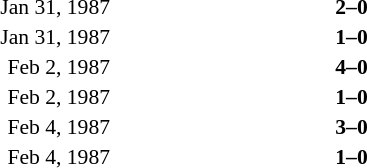<table width=100% cellspacing=1 style=font-size:90%>
<tr>
<th width=120></th>
<th width=120></th>
<th width=70></th>
<th width=120></th>
<th></th>
</tr>
<tr>
<td align=right>Jan 31, 1987</td>
<td align=right><strong></strong></td>
<td align=center><strong>2–0</strong></td>
<td><strong></strong></td>
</tr>
<tr>
<td align=right>Jan 31, 1987</td>
<td align=right><strong></strong></td>
<td align=center><strong>1–0</strong></td>
<td><strong></strong></td>
</tr>
<tr>
<td align=right>Feb 2, 1987</td>
<td align=right><strong></strong></td>
<td align=center><strong>4–0</strong></td>
<td><strong></strong></td>
</tr>
<tr>
<td align=right>Feb 2, 1987</td>
<td align=right><strong></strong></td>
<td align=center><strong>1–0</strong></td>
<td><strong></strong></td>
</tr>
<tr>
<td align=right>Feb 4, 1987</td>
<td align=right><strong></strong></td>
<td align=center><strong>3–0</strong></td>
<td><strong></strong></td>
</tr>
<tr>
<td align=right>Feb 4, 1987</td>
<td align=right><strong></strong></td>
<td align=center><strong>1–0</strong></td>
<td><strong></strong></td>
</tr>
</table>
